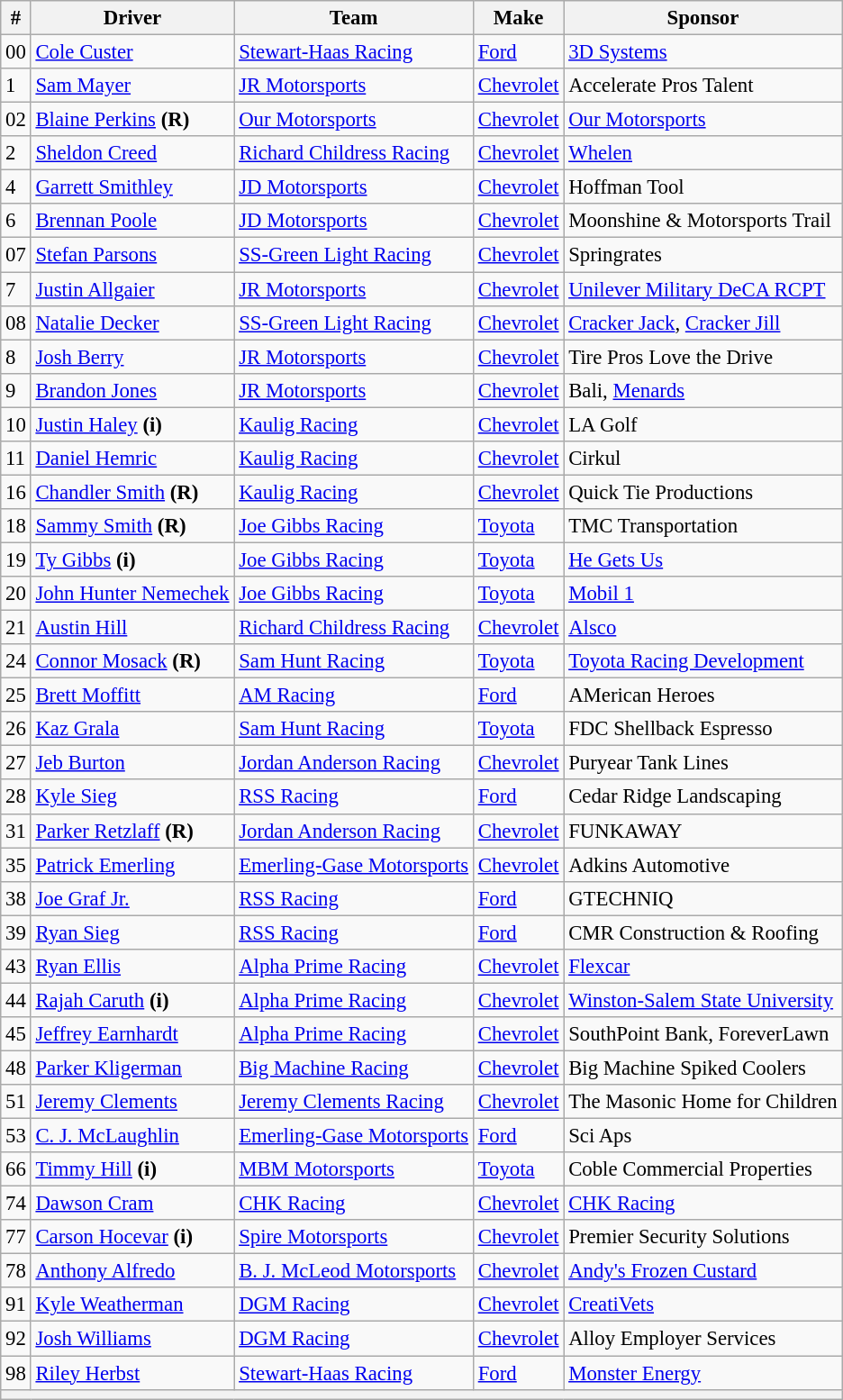<table class="wikitable" style="font-size: 95%;">
<tr>
<th>#</th>
<th>Driver</th>
<th>Team</th>
<th>Make</th>
<th>Sponsor</th>
</tr>
<tr>
<td>00</td>
<td><a href='#'>Cole Custer</a></td>
<td><a href='#'>Stewart-Haas Racing</a></td>
<td><a href='#'>Ford</a></td>
<td><a href='#'>3D Systems</a></td>
</tr>
<tr>
<td>1</td>
<td><a href='#'>Sam Mayer</a></td>
<td><a href='#'>JR Motorsports</a></td>
<td><a href='#'>Chevrolet</a></td>
<td>Accelerate Pros Talent</td>
</tr>
<tr>
<td>02</td>
<td><a href='#'>Blaine Perkins</a> <strong>(R)</strong></td>
<td><a href='#'>Our Motorsports</a></td>
<td><a href='#'>Chevrolet</a></td>
<td><a href='#'>Our Motorsports</a></td>
</tr>
<tr>
<td>2</td>
<td><a href='#'>Sheldon Creed</a></td>
<td><a href='#'>Richard Childress Racing</a></td>
<td><a href='#'>Chevrolet</a></td>
<td><a href='#'>Whelen</a></td>
</tr>
<tr>
<td>4</td>
<td><a href='#'>Garrett Smithley</a></td>
<td><a href='#'>JD Motorsports</a></td>
<td><a href='#'>Chevrolet</a></td>
<td>Hoffman Tool</td>
</tr>
<tr>
<td>6</td>
<td><a href='#'>Brennan Poole</a></td>
<td><a href='#'>JD Motorsports</a></td>
<td><a href='#'>Chevrolet</a></td>
<td>Moonshine & Motorsports Trail</td>
</tr>
<tr>
<td>07</td>
<td><a href='#'>Stefan Parsons</a></td>
<td><a href='#'>SS-Green Light Racing</a></td>
<td><a href='#'>Chevrolet</a></td>
<td>Springrates</td>
</tr>
<tr>
<td>7</td>
<td><a href='#'>Justin Allgaier</a></td>
<td><a href='#'>JR Motorsports</a></td>
<td><a href='#'>Chevrolet</a></td>
<td><a href='#'>Unilever Military DeCA RCPT</a></td>
</tr>
<tr>
<td>08</td>
<td><a href='#'>Natalie Decker</a></td>
<td><a href='#'>SS-Green Light Racing</a></td>
<td><a href='#'>Chevrolet</a></td>
<td><a href='#'>Cracker Jack</a>, <a href='#'>Cracker Jill</a></td>
</tr>
<tr>
<td>8</td>
<td><a href='#'>Josh Berry</a></td>
<td><a href='#'>JR Motorsports</a></td>
<td><a href='#'>Chevrolet</a></td>
<td>Tire Pros Love the Drive</td>
</tr>
<tr>
<td>9</td>
<td><a href='#'>Brandon Jones</a></td>
<td><a href='#'>JR Motorsports</a></td>
<td><a href='#'>Chevrolet</a></td>
<td>Bali, <a href='#'>Menards</a></td>
</tr>
<tr>
<td>10</td>
<td><a href='#'>Justin Haley</a> <strong>(i)</strong></td>
<td><a href='#'>Kaulig Racing</a></td>
<td><a href='#'>Chevrolet</a></td>
<td>LA Golf</td>
</tr>
<tr>
<td>11</td>
<td><a href='#'>Daniel Hemric</a></td>
<td><a href='#'>Kaulig Racing</a></td>
<td><a href='#'>Chevrolet</a></td>
<td>Cirkul</td>
</tr>
<tr>
<td>16</td>
<td><a href='#'>Chandler Smith</a> <strong>(R)</strong></td>
<td><a href='#'>Kaulig Racing</a></td>
<td><a href='#'>Chevrolet</a></td>
<td>Quick Tie Productions</td>
</tr>
<tr>
<td>18</td>
<td><a href='#'>Sammy Smith</a> <strong>(R)</strong></td>
<td><a href='#'>Joe Gibbs Racing</a></td>
<td><a href='#'>Toyota</a></td>
<td>TMC Transportation</td>
</tr>
<tr>
<td>19</td>
<td><a href='#'>Ty Gibbs</a> <strong>(i)</strong></td>
<td><a href='#'>Joe Gibbs Racing</a></td>
<td><a href='#'>Toyota</a></td>
<td><a href='#'>He Gets Us</a></td>
</tr>
<tr>
<td>20</td>
<td nowrap=""><a href='#'>John Hunter Nemechek</a></td>
<td><a href='#'>Joe Gibbs Racing</a></td>
<td><a href='#'>Toyota</a></td>
<td><a href='#'>Mobil 1</a></td>
</tr>
<tr>
<td>21</td>
<td><a href='#'>Austin Hill</a></td>
<td><a href='#'>Richard Childress Racing</a></td>
<td><a href='#'>Chevrolet</a></td>
<td><a href='#'>Alsco</a></td>
</tr>
<tr>
<td>24</td>
<td><a href='#'>Connor Mosack</a> <strong>(R)</strong></td>
<td><a href='#'>Sam Hunt Racing</a></td>
<td><a href='#'>Toyota</a></td>
<td><a href='#'>Toyota Racing Development</a></td>
</tr>
<tr>
<td>25</td>
<td><a href='#'>Brett Moffitt</a></td>
<td><a href='#'>AM Racing</a></td>
<td><a href='#'>Ford</a></td>
<td>AMerican Heroes</td>
</tr>
<tr>
<td>26</td>
<td><a href='#'>Kaz Grala</a></td>
<td><a href='#'>Sam Hunt Racing</a></td>
<td><a href='#'>Toyota</a></td>
<td>FDC Shellback Espresso</td>
</tr>
<tr>
<td>27</td>
<td><a href='#'>Jeb Burton</a></td>
<td><a href='#'>Jordan Anderson Racing</a></td>
<td><a href='#'>Chevrolet</a></td>
<td>Puryear Tank Lines</td>
</tr>
<tr>
<td>28</td>
<td><a href='#'>Kyle Sieg</a></td>
<td><a href='#'>RSS Racing</a></td>
<td><a href='#'>Ford</a></td>
<td>Cedar Ridge Landscaping</td>
</tr>
<tr>
<td>31</td>
<td><a href='#'>Parker Retzlaff</a> <strong>(R)</strong></td>
<td><a href='#'>Jordan Anderson Racing</a></td>
<td><a href='#'>Chevrolet</a></td>
<td>FUNKAWAY</td>
</tr>
<tr>
<td>35</td>
<td><a href='#'>Patrick Emerling</a></td>
<td nowrap=""><a href='#'>Emerling-Gase Motorsports</a></td>
<td><a href='#'>Chevrolet</a></td>
<td>Adkins Automotive</td>
</tr>
<tr>
<td>38</td>
<td><a href='#'>Joe Graf Jr.</a></td>
<td nowrap=""><a href='#'>RSS Racing</a></td>
<td><a href='#'>Ford</a></td>
<td>GTECHNIQ</td>
</tr>
<tr>
<td>39</td>
<td><a href='#'>Ryan Sieg</a></td>
<td><a href='#'>RSS Racing</a></td>
<td><a href='#'>Ford</a></td>
<td>CMR Construction & Roofing</td>
</tr>
<tr>
<td>43</td>
<td><a href='#'>Ryan Ellis</a></td>
<td><a href='#'>Alpha Prime Racing</a></td>
<td><a href='#'>Chevrolet</a></td>
<td><a href='#'>Flexcar</a></td>
</tr>
<tr>
<td>44</td>
<td><a href='#'>Rajah Caruth</a> <strong>(i)</strong></td>
<td><a href='#'>Alpha Prime Racing</a></td>
<td><a href='#'>Chevrolet</a></td>
<td><a href='#'>Winston-Salem State University</a></td>
</tr>
<tr>
<td>45</td>
<td><a href='#'>Jeffrey Earnhardt</a></td>
<td><a href='#'>Alpha Prime Racing</a></td>
<td><a href='#'>Chevrolet</a></td>
<td>SouthPoint Bank, ForeverLawn</td>
</tr>
<tr>
<td>48</td>
<td><a href='#'>Parker Kligerman</a></td>
<td><a href='#'>Big Machine Racing</a></td>
<td><a href='#'>Chevrolet</a></td>
<td>Big Machine Spiked Coolers</td>
</tr>
<tr>
<td>51</td>
<td><a href='#'>Jeremy Clements</a></td>
<td><a href='#'>Jeremy Clements Racing</a></td>
<td><a href='#'>Chevrolet</a></td>
<td nowrap>The Masonic Home for Children</td>
</tr>
<tr>
<td>53</td>
<td><a href='#'>C. J. McLaughlin</a></td>
<td><a href='#'>Emerling-Gase Motorsports</a></td>
<td><a href='#'>Ford</a></td>
<td>Sci Aps</td>
</tr>
<tr>
<td>66</td>
<td><a href='#'>Timmy Hill</a> <strong>(i)</strong></td>
<td><a href='#'>MBM Motorsports</a></td>
<td><a href='#'>Toyota</a></td>
<td>Coble Commercial Properties</td>
</tr>
<tr>
<td>74</td>
<td><a href='#'>Dawson Cram</a></td>
<td><a href='#'>CHK Racing</a></td>
<td><a href='#'>Chevrolet</a></td>
<td><a href='#'>CHK Racing</a></td>
</tr>
<tr>
<td>77</td>
<td><a href='#'>Carson Hocevar</a> <strong>(i)</strong></td>
<td><a href='#'>Spire Motorsports</a></td>
<td><a href='#'>Chevrolet</a></td>
<td>Premier Security Solutions</td>
</tr>
<tr>
<td>78</td>
<td><a href='#'>Anthony Alfredo</a></td>
<td><a href='#'>B. J. McLeod Motorsports</a></td>
<td><a href='#'>Chevrolet</a></td>
<td><a href='#'>Andy's Frozen Custard</a></td>
</tr>
<tr>
<td>91</td>
<td><a href='#'>Kyle Weatherman</a></td>
<td><a href='#'>DGM Racing</a></td>
<td><a href='#'>Chevrolet</a></td>
<td><a href='#'>CreatiVets</a></td>
</tr>
<tr>
<td>92</td>
<td><a href='#'>Josh Williams</a></td>
<td><a href='#'>DGM Racing</a></td>
<td><a href='#'>Chevrolet</a></td>
<td>Alloy Employer Services</td>
</tr>
<tr>
<td>98</td>
<td><a href='#'>Riley Herbst</a></td>
<td><a href='#'>Stewart-Haas Racing</a></td>
<td><a href='#'>Ford</a></td>
<td><a href='#'>Monster Energy</a></td>
</tr>
<tr>
<th colspan="5"></th>
</tr>
</table>
